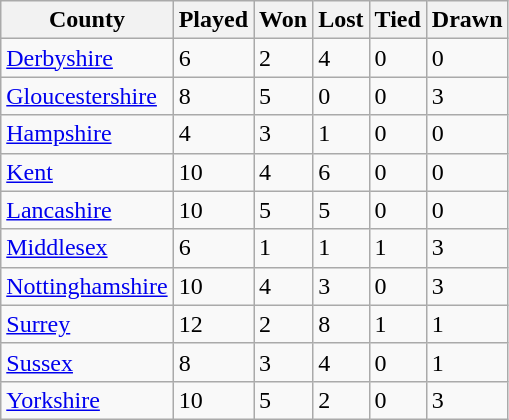<table class="wikitable sortable">
<tr>
<th>County</th>
<th>Played</th>
<th>Won</th>
<th>Lost</th>
<th>Tied</th>
<th>Drawn</th>
</tr>
<tr>
<td><a href='#'>Derbyshire</a></td>
<td>6</td>
<td>2</td>
<td>4</td>
<td>0</td>
<td>0</td>
</tr>
<tr>
<td><a href='#'>Gloucestershire</a></td>
<td>8</td>
<td>5</td>
<td>0</td>
<td>0</td>
<td>3</td>
</tr>
<tr>
<td><a href='#'>Hampshire</a></td>
<td>4</td>
<td>3</td>
<td>1</td>
<td>0</td>
<td>0</td>
</tr>
<tr>
<td><a href='#'>Kent</a></td>
<td>10</td>
<td>4</td>
<td>6</td>
<td>0</td>
<td>0</td>
</tr>
<tr>
<td><a href='#'>Lancashire</a></td>
<td>10</td>
<td>5</td>
<td>5</td>
<td>0</td>
<td>0</td>
</tr>
<tr>
<td><a href='#'>Middlesex</a></td>
<td>6</td>
<td>1</td>
<td>1</td>
<td>1</td>
<td>3</td>
</tr>
<tr>
<td><a href='#'>Nottinghamshire</a></td>
<td>10</td>
<td>4</td>
<td>3</td>
<td>0</td>
<td>3</td>
</tr>
<tr>
<td><a href='#'>Surrey</a></td>
<td>12</td>
<td>2</td>
<td>8</td>
<td>1</td>
<td>1</td>
</tr>
<tr>
<td><a href='#'>Sussex</a></td>
<td>8</td>
<td>3</td>
<td>4</td>
<td>0</td>
<td>1</td>
</tr>
<tr>
<td><a href='#'>Yorkshire</a></td>
<td>10</td>
<td>5</td>
<td>2</td>
<td>0</td>
<td>3</td>
</tr>
</table>
